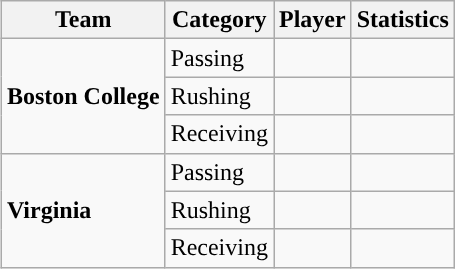<table class="wikitable" style="float: right;">
<tr>
<th>Team</th>
<th>Category</th>
<th>Player</th>
<th>Statistics</th>
</tr>
<tr>
<td rowspan=3><strong>Boston College</strong></td>
<td>Passing</td>
<td></td>
<td></td>
</tr>
<tr>
<td>Rushing</td>
<td></td>
<td></td>
</tr>
<tr>
<td>Receiving</td>
<td></td>
<td></td>
</tr>
<tr>
<td rowspan=3><strong>Virginia</strong></td>
<td>Passing</td>
<td></td>
<td></td>
</tr>
<tr>
<td>Rushing</td>
<td></td>
<td></td>
</tr>
<tr>
<td>Receiving</td>
<td></td>
<td></td>
</tr>
</table>
